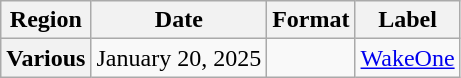<table class="wikitable plainrowheaders">
<tr>
<th scope="col">Region</th>
<th scope="col">Date</th>
<th scope="col">Format</th>
<th scope="col">Label</th>
</tr>
<tr>
<th scope="row">Various</th>
<td>January 20, 2025</td>
<td></td>
<td><a href='#'>WakeOne</a></td>
</tr>
</table>
